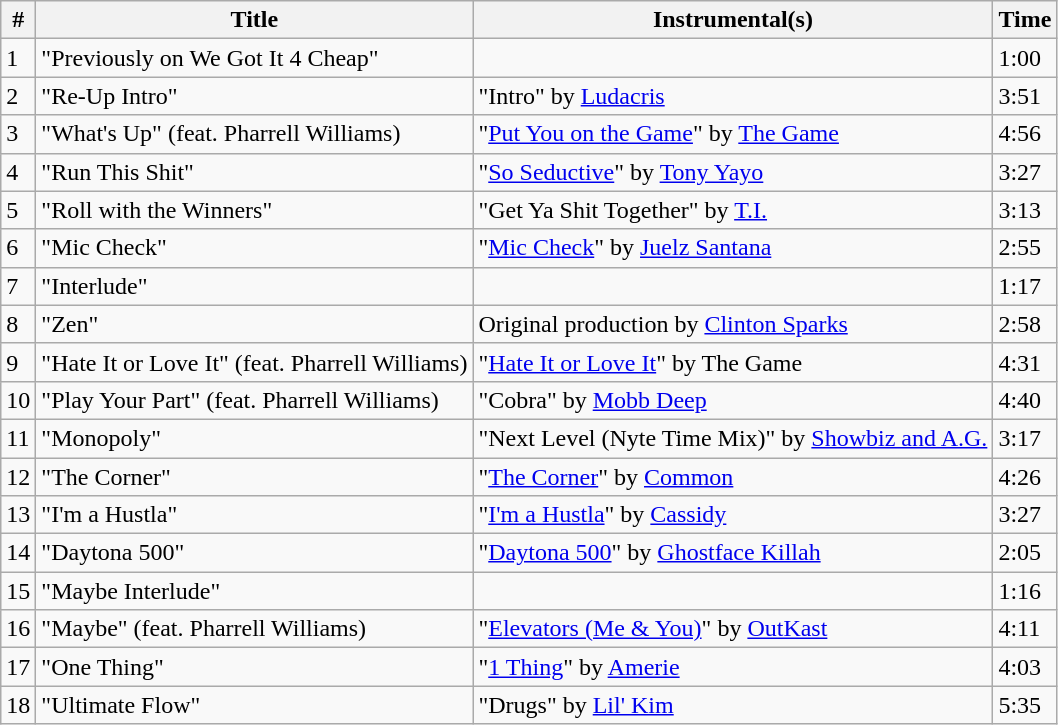<table class="wikitable">
<tr>
<th>#</th>
<th>Title</th>
<th>Instrumental(s)</th>
<th>Time</th>
</tr>
<tr>
<td>1</td>
<td>"Previously on We Got It 4 Cheap"</td>
<td></td>
<td>1:00</td>
</tr>
<tr>
<td>2</td>
<td>"Re-Up Intro"</td>
<td>"Intro" by <a href='#'>Ludacris</a></td>
<td>3:51</td>
</tr>
<tr>
<td>3</td>
<td>"What's Up" (feat. Pharrell Williams)</td>
<td>"<a href='#'>Put You on the Game</a>" by <a href='#'>The Game</a></td>
<td>4:56</td>
</tr>
<tr>
<td>4</td>
<td>"Run This Shit"</td>
<td>"<a href='#'>So Seductive</a>" by <a href='#'>Tony Yayo</a></td>
<td>3:27</td>
</tr>
<tr>
<td>5</td>
<td>"Roll with the Winners"</td>
<td>"Get Ya Shit Together" by <a href='#'>T.I.</a></td>
<td>3:13</td>
</tr>
<tr>
<td>6</td>
<td>"Mic Check"</td>
<td>"<a href='#'>Mic Check</a>" by <a href='#'>Juelz Santana</a></td>
<td>2:55</td>
</tr>
<tr>
<td>7</td>
<td>"Interlude"</td>
<td></td>
<td>1:17</td>
</tr>
<tr>
<td>8</td>
<td>"Zen"</td>
<td>Original production by <a href='#'>Clinton Sparks</a></td>
<td>2:58</td>
</tr>
<tr>
<td>9</td>
<td>"Hate It or Love It" (feat. Pharrell Williams)</td>
<td>"<a href='#'>Hate It or Love It</a>" by The Game</td>
<td>4:31</td>
</tr>
<tr>
<td>10</td>
<td>"Play Your Part" (feat. Pharrell Williams)</td>
<td>"Cobra" by <a href='#'>Mobb Deep</a></td>
<td>4:40</td>
</tr>
<tr>
<td>11</td>
<td>"Monopoly"</td>
<td>"Next Level (Nyte Time Mix)" by <a href='#'>Showbiz and A.G.</a></td>
<td>3:17</td>
</tr>
<tr>
<td>12</td>
<td>"The Corner"</td>
<td>"<a href='#'>The Corner</a>" by <a href='#'>Common</a></td>
<td>4:26</td>
</tr>
<tr>
<td>13</td>
<td>"I'm a Hustla"</td>
<td>"<a href='#'>I'm a Hustla</a>" by <a href='#'>Cassidy</a></td>
<td>3:27</td>
</tr>
<tr>
<td>14</td>
<td>"Daytona 500"</td>
<td>"<a href='#'>Daytona 500</a>" by <a href='#'>Ghostface Killah</a></td>
<td>2:05</td>
</tr>
<tr>
<td>15</td>
<td>"Maybe Interlude"</td>
<td></td>
<td>1:16</td>
</tr>
<tr>
<td>16</td>
<td>"Maybe" (feat. Pharrell Williams)</td>
<td>"<a href='#'>Elevators (Me & You)</a>" by <a href='#'>OutKast</a></td>
<td>4:11</td>
</tr>
<tr>
<td>17</td>
<td>"One Thing"</td>
<td>"<a href='#'>1 Thing</a>" by <a href='#'>Amerie</a></td>
<td>4:03</td>
</tr>
<tr>
<td>18</td>
<td>"Ultimate Flow"</td>
<td>"Drugs" by <a href='#'>Lil' Kim</a></td>
<td>5:35</td>
</tr>
</table>
